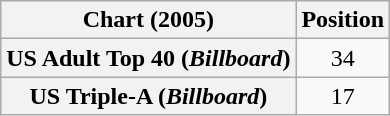<table class="wikitable plainrowheaders" style="text-align:center">
<tr>
<th scope="col">Chart (2005)</th>
<th scope="col">Position</th>
</tr>
<tr>
<th scope="row">US Adult Top 40 (<em>Billboard</em>)</th>
<td>34</td>
</tr>
<tr>
<th scope="row">US Triple-A (<em>Billboard</em>)</th>
<td>17</td>
</tr>
</table>
